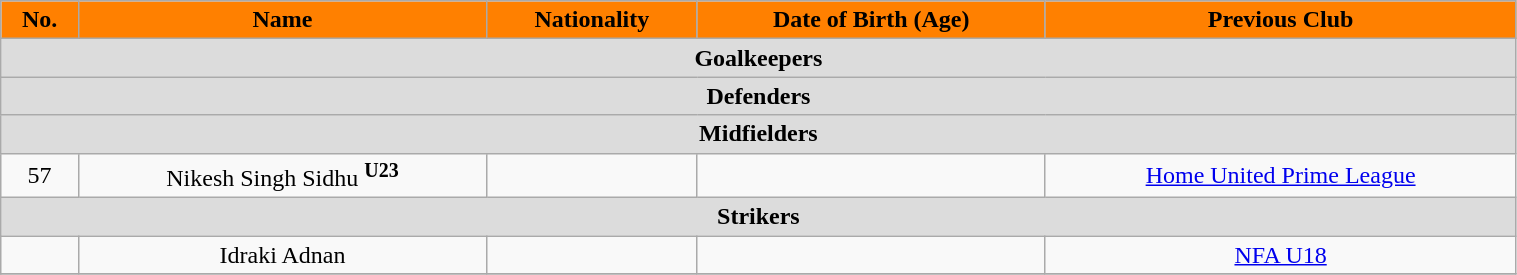<table class="wikitable" style="text-align:center; font-size:100%; width:80%;">
<tr>
<th style="background:#FF8000; color:black; text-align:center;">No.</th>
<th style="background:#FF8000; color:black; text-align:center;">Name</th>
<th style="background:#FF8000; color:black; text-align:center;">Nationality</th>
<th style="background:#FF8000; color:black; text-align:center;">Date of Birth (Age)</th>
<th style="background:#FF8000; color:black; text-align:center;">Previous Club</th>
</tr>
<tr>
<th colspan="6" style="background:#dcdcdc; text-align:center;">Goalkeepers</th>
</tr>
<tr>
<th colspan="6" style="background:#dcdcdc; text-align:center">Defenders</th>
</tr>
<tr>
<th colspan="6" style="background:#dcdcdc; text-align:center">Midfielders</th>
</tr>
<tr>
<td>57</td>
<td>Nikesh Singh Sidhu <sup><strong>U23</strong></sup></td>
<td></td>
<td></td>
<td> <a href='#'>Home United Prime League</a></td>
</tr>
<tr>
<th colspan="6" style="background:#dcdcdc; text-align:center">Strikers</th>
</tr>
<tr>
<td></td>
<td>Idraki Adnan</td>
<td></td>
<td></td>
<td> <a href='#'>NFA U18</a></td>
</tr>
<tr>
</tr>
</table>
